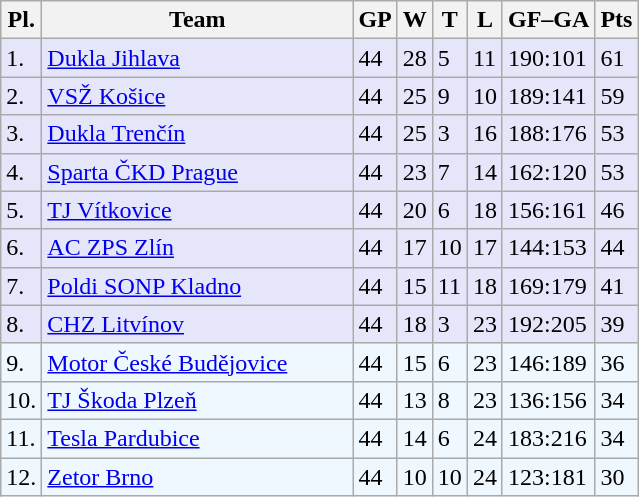<table class="wikitable">
<tr>
<th>Pl.</th>
<th width="200">Team</th>
<th>GP</th>
<th>W</th>
<th>T</th>
<th>L</th>
<th>GF–GA</th>
<th>Pts</th>
</tr>
<tr bgcolor="#e6e6fa">
<td>1.</td>
<td><a href='#'>Dukla Jihlava</a></td>
<td>44</td>
<td>28</td>
<td>5</td>
<td>11</td>
<td>190:101</td>
<td>61</td>
</tr>
<tr bgcolor="#e6e6fa">
<td>2.</td>
<td><a href='#'>VSŽ Košice</a></td>
<td>44</td>
<td>25</td>
<td>9</td>
<td>10</td>
<td>189:141</td>
<td>59</td>
</tr>
<tr bgcolor="#e6e6fa">
<td>3.</td>
<td><a href='#'>Dukla Trenčín</a></td>
<td>44</td>
<td>25</td>
<td>3</td>
<td>16</td>
<td>188:176</td>
<td>53</td>
</tr>
<tr bgcolor="#e6e6fa">
<td>4.</td>
<td><a href='#'>Sparta ČKD Prague</a></td>
<td>44</td>
<td>23</td>
<td>7</td>
<td>14</td>
<td>162:120</td>
<td>53</td>
</tr>
<tr bgcolor="#e6e6fa">
<td>5.</td>
<td><a href='#'>TJ Vítkovice</a></td>
<td>44</td>
<td>20</td>
<td>6</td>
<td>18</td>
<td>156:161</td>
<td>46</td>
</tr>
<tr bgcolor="#e6e6fa">
<td>6.</td>
<td><a href='#'>AC ZPS Zlín</a></td>
<td>44</td>
<td>17</td>
<td>10</td>
<td>17</td>
<td>144:153</td>
<td>44</td>
</tr>
<tr bgcolor="#e6e6fa">
<td>7.</td>
<td><a href='#'>Poldi SONP Kladno</a></td>
<td>44</td>
<td>15</td>
<td>11</td>
<td>18</td>
<td>169:179</td>
<td>41</td>
</tr>
<tr bgcolor="#e6e6fa">
<td>8.</td>
<td><a href='#'>CHZ Litvínov</a></td>
<td>44</td>
<td>18</td>
<td>3</td>
<td>23</td>
<td>192:205</td>
<td>39</td>
</tr>
<tr bgcolor="#f0f8ff">
<td>9.</td>
<td><a href='#'>Motor České Budějovice</a></td>
<td>44</td>
<td>15</td>
<td>6</td>
<td>23</td>
<td>146:189</td>
<td>36</td>
</tr>
<tr bgcolor="#f0f8ff">
<td>10.</td>
<td><a href='#'>TJ Škoda Plzeň</a></td>
<td>44</td>
<td>13</td>
<td>8</td>
<td>23</td>
<td>136:156</td>
<td>34</td>
</tr>
<tr bgcolor="#f0f8ff">
<td>11.</td>
<td><a href='#'>Tesla Pardubice</a></td>
<td>44</td>
<td>14</td>
<td>6</td>
<td>24</td>
<td>183:216</td>
<td>34</td>
</tr>
<tr bgcolor="#f0f8ff">
<td>12.</td>
<td><a href='#'>Zetor Brno</a></td>
<td>44</td>
<td>10</td>
<td>10</td>
<td>24</td>
<td>123:181</td>
<td>30</td>
</tr>
</table>
